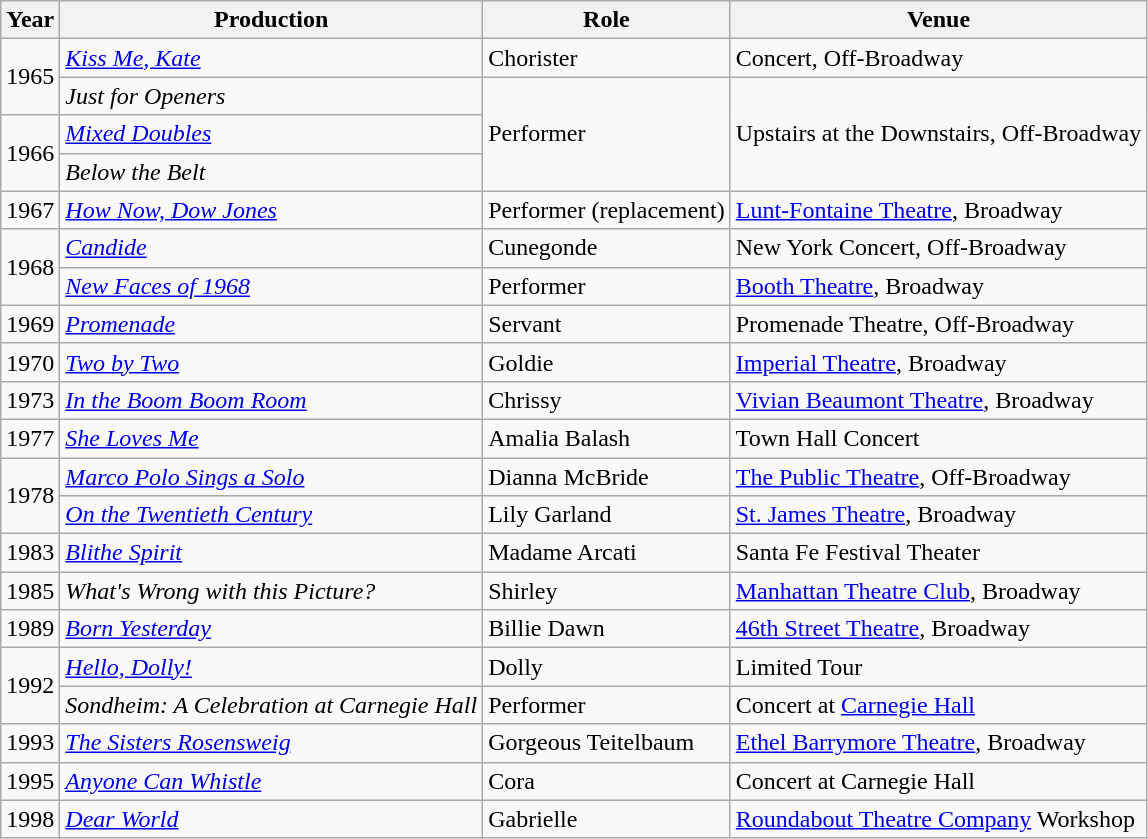<table class="wikitable sortable">
<tr>
<th>Year</th>
<th>Production</th>
<th>Role</th>
<th>Venue</th>
</tr>
<tr>
<td rowspan="2">1965</td>
<td><em><a href='#'>Kiss Me, Kate</a></em></td>
<td>Chorister</td>
<td>Concert, Off-Broadway</td>
</tr>
<tr>
<td><em>Just for Openers</em></td>
<td rowspan="3">Performer</td>
<td rowspan=3>Upstairs at the Downstairs, Off-Broadway</td>
</tr>
<tr>
<td rowspan="2">1966</td>
<td><em><a href='#'>Mixed Doubles</a></em></td>
</tr>
<tr>
<td><em>Below the Belt</em></td>
</tr>
<tr>
<td>1967</td>
<td><em><a href='#'>How Now, Dow Jones</a></em></td>
<td>Performer (replacement)</td>
<td><a href='#'>Lunt-Fontaine Theatre</a>, Broadway</td>
</tr>
<tr>
<td rowspan="2">1968</td>
<td><em><a href='#'>Candide</a></em></td>
<td>Cunegonde</td>
<td>New York Concert, Off-Broadway</td>
</tr>
<tr>
<td><em><a href='#'>New Faces of 1968</a></em></td>
<td>Performer</td>
<td><a href='#'>Booth Theatre</a>, Broadway</td>
</tr>
<tr>
<td>1969</td>
<td><em><a href='#'>Promenade</a></em></td>
<td>Servant</td>
<td>Promenade Theatre, Off-Broadway</td>
</tr>
<tr>
<td>1970</td>
<td><em><a href='#'>Two by Two</a></em></td>
<td>Goldie</td>
<td><a href='#'>Imperial Theatre</a>, Broadway</td>
</tr>
<tr>
<td>1973</td>
<td><em><a href='#'>In the Boom Boom Room</a></em></td>
<td>Chrissy</td>
<td><a href='#'>Vivian Beaumont Theatre</a>, Broadway</td>
</tr>
<tr>
<td>1977</td>
<td><em><a href='#'>She Loves Me</a></em></td>
<td>Amalia Balash</td>
<td>Town Hall Concert</td>
</tr>
<tr>
<td rowspan="2">1978</td>
<td><em><a href='#'>Marco Polo Sings a Solo</a></em></td>
<td>Dianna McBride</td>
<td><a href='#'>The Public Theatre</a>, Off-Broadway</td>
</tr>
<tr>
<td><em><a href='#'>On the Twentieth Century</a></em></td>
<td>Lily Garland</td>
<td><a href='#'>St. James Theatre</a>, Broadway</td>
</tr>
<tr>
<td>1983</td>
<td><em><a href='#'>Blithe Spirit</a></em></td>
<td>Madame Arcati</td>
<td>Santa Fe Festival Theater</td>
</tr>
<tr>
<td>1985</td>
<td><em>What's Wrong with this Picture?</em></td>
<td>Shirley</td>
<td><a href='#'>Manhattan Theatre Club</a>, Broadway</td>
</tr>
<tr>
<td>1989</td>
<td><em><a href='#'>Born Yesterday</a></em></td>
<td>Billie Dawn</td>
<td><a href='#'>46th Street Theatre</a>, Broadway</td>
</tr>
<tr>
<td rowspan="2">1992</td>
<td><em><a href='#'>Hello, Dolly!</a></em></td>
<td>Dolly</td>
<td>Limited Tour</td>
</tr>
<tr>
<td><em>Sondheim: A Celebration at Carnegie Hall</em></td>
<td>Performer</td>
<td>Concert at <a href='#'>Carnegie Hall</a></td>
</tr>
<tr>
<td>1993</td>
<td><em><a href='#'>The Sisters Rosensweig</a></em></td>
<td>Gorgeous Teitelbaum</td>
<td><a href='#'>Ethel Barrymore Theatre</a>, Broadway</td>
</tr>
<tr>
<td>1995</td>
<td><em><a href='#'>Anyone Can Whistle</a></em></td>
<td>Cora</td>
<td>Concert at Carnegie Hall</td>
</tr>
<tr>
<td>1998</td>
<td><em><a href='#'>Dear World</a></em></td>
<td>Gabrielle</td>
<td><a href='#'>Roundabout Theatre Company</a> Workshop</td>
</tr>
</table>
